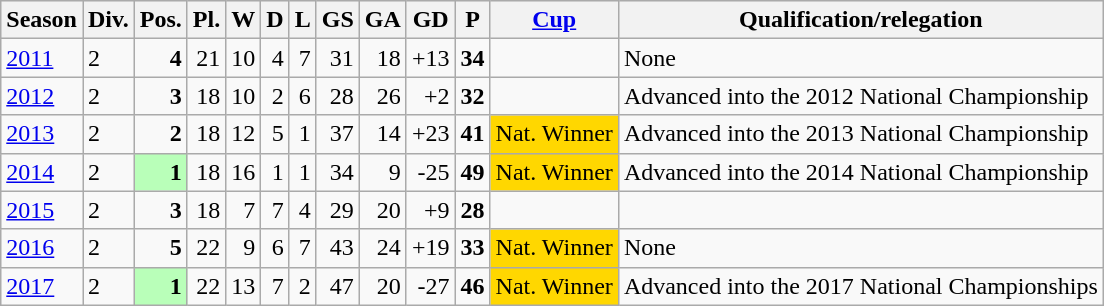<table class="wikitable">
<tr style="background:#efefef;">
<th>Season</th>
<th>Div.</th>
<th>Pos.</th>
<th>Pl.</th>
<th>W</th>
<th>D</th>
<th>L</th>
<th>GS</th>
<th>GA</th>
<th>GD</th>
<th>P</th>
<th><a href='#'>Cup</a></th>
<th>Qualification/relegation</th>
</tr>
<tr>
<td><a href='#'>2011</a></td>
<td>2</td>
<td align=right><strong>4</strong></td>
<td align=right>21</td>
<td align=right>10</td>
<td align=right>4</td>
<td align=right>7</td>
<td align=right>31</td>
<td align=right>18</td>
<td align=right>+13</td>
<td align=right><strong>34</strong></td>
<td></td>
<td>None</td>
</tr>
<tr>
<td><a href='#'>2012</a></td>
<td>2</td>
<td align=right><strong>3</strong></td>
<td align=right>18</td>
<td align=right>10</td>
<td align=right>2</td>
<td align=right>6</td>
<td align=right>28</td>
<td align=right>26</td>
<td align=right>+2</td>
<td align=right><strong>32</strong></td>
<td></td>
<td>Advanced into the 2012 National Championship</td>
</tr>
<tr>
<td><a href='#'>2013</a></td>
<td>2</td>
<td align=right><strong>2</strong></td>
<td align=right>18</td>
<td align=right>12</td>
<td align=right>5</td>
<td align=right>1</td>
<td align=right>37</td>
<td align=right>14</td>
<td align=right>+23</td>
<td align=right><strong>41</strong></td>
<td bgcolor=gold>Nat. Winner</td>
<td>Advanced into the 2013 National Championship</td>
</tr>
<tr>
<td><a href='#'>2014</a></td>
<td>2</td>
<td align=right bgcolor=#B9FFB9><strong>1</strong></td>
<td align=right>18</td>
<td align=right>16</td>
<td align=right>1</td>
<td align=right>1</td>
<td align=right>34</td>
<td align=right>9</td>
<td align=right>-25</td>
<td align=right><strong>49</strong></td>
<td bgcolor=gold>Nat. Winner</td>
<td>Advanced into the 2014 National Championship</td>
</tr>
<tr>
<td><a href='#'>2015</a></td>
<td>2</td>
<td align=right><strong>3</strong></td>
<td align=right>18</td>
<td align=right>7</td>
<td align=right>7</td>
<td align=right>4</td>
<td align=right>29</td>
<td align=right>20</td>
<td align=right>+9</td>
<td align=right><strong>28</strong></td>
<td></td>
<td></td>
</tr>
<tr>
<td><a href='#'>2016</a></td>
<td>2</td>
<td align=right><strong>5</strong></td>
<td align=right>22</td>
<td align=right>9</td>
<td align=right>6</td>
<td align=right>7</td>
<td align=right>43</td>
<td align=right>24</td>
<td align=right>+19</td>
<td align=right><strong>33</strong></td>
<td bgcolor=gold>Nat. Winner</td>
<td>None</td>
</tr>
<tr>
<td><a href='#'>2017</a></td>
<td>2</td>
<td align=right bgcolor=B9FFB9><strong>1</strong></td>
<td align=right>22</td>
<td align=right>13</td>
<td align=right>7</td>
<td align=right>2</td>
<td align=right>47</td>
<td align=right>20</td>
<td align=right>-27</td>
<td align=right><strong>46</strong></td>
<td bgcolor=gold>Nat. Winner</td>
<td>Advanced into the 2017 National Championships</td>
</tr>
</table>
